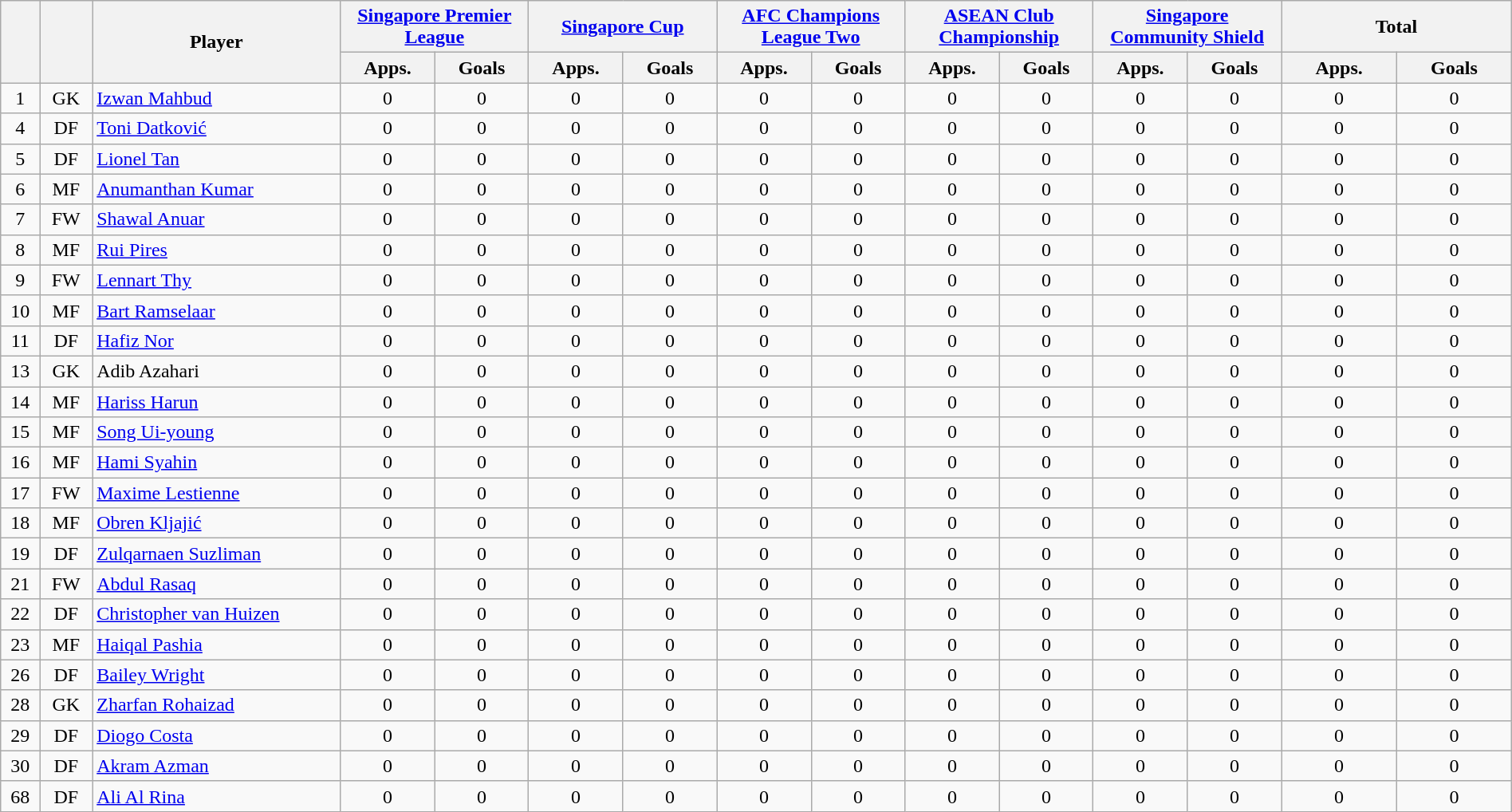<table class="wikitable" style="text-align:center; font-size:100%; width:100%;">
<tr>
<th rowspan=2></th>
<th rowspan=2></th>
<th rowspan=2 width="200">Player</th>
<th colspan=2 width="105"><a href='#'>Singapore Premier League</a></th>
<th colspan=2 width="105"><a href='#'>Singapore Cup</a></th>
<th colspan=2 width="105"><a href='#'>AFC Champions League Two</a></th>
<th colspan=2 width="105"><a href='#'>ASEAN Club Championship</a></th>
<th colspan=2 width="105"><a href='#'>Singapore Community Shield</a></th>
<th colspan=2 width="130">Total</th>
</tr>
<tr>
<th>Apps.</th>
<th>Goals</th>
<th>Apps.</th>
<th>Goals</th>
<th>Apps.</th>
<th>Goals</th>
<th>Apps.</th>
<th>Goals</th>
<th>Apps.</th>
<th>Goals</th>
<th>Apps.</th>
<th>Goals</th>
</tr>
<tr>
<td>1</td>
<td>GK</td>
<td align="left"> <a href='#'>Izwan Mahbud</a></td>
<td>0</td>
<td>0</td>
<td>0</td>
<td>0</td>
<td>0</td>
<td>0</td>
<td>0</td>
<td>0</td>
<td>0</td>
<td>0</td>
<td>0</td>
<td>0</td>
</tr>
<tr>
<td>4</td>
<td>DF</td>
<td align="left"> <a href='#'>Toni Datković</a></td>
<td>0</td>
<td>0</td>
<td>0</td>
<td>0</td>
<td>0</td>
<td>0</td>
<td>0</td>
<td>0</td>
<td>0</td>
<td>0</td>
<td>0</td>
<td>0</td>
</tr>
<tr>
<td>5</td>
<td>DF</td>
<td align="left"> <a href='#'>Lionel Tan</a></td>
<td>0</td>
<td>0</td>
<td>0</td>
<td>0</td>
<td>0</td>
<td>0</td>
<td>0</td>
<td>0</td>
<td>0</td>
<td>0</td>
<td>0</td>
<td>0</td>
</tr>
<tr>
<td>6</td>
<td>MF</td>
<td align="left"> <a href='#'>Anumanthan Kumar</a></td>
<td>0</td>
<td>0</td>
<td>0</td>
<td>0</td>
<td>0</td>
<td>0</td>
<td>0</td>
<td>0</td>
<td>0</td>
<td>0</td>
<td>0</td>
<td>0</td>
</tr>
<tr>
<td>7</td>
<td>FW</td>
<td align="left"> <a href='#'>Shawal Anuar</a></td>
<td>0</td>
<td>0</td>
<td>0</td>
<td>0</td>
<td>0</td>
<td>0</td>
<td>0</td>
<td>0</td>
<td>0</td>
<td>0</td>
<td>0</td>
<td>0</td>
</tr>
<tr>
<td>8</td>
<td>MF</td>
<td align="left"> <a href='#'>Rui Pires</a></td>
<td>0</td>
<td>0</td>
<td>0</td>
<td>0</td>
<td>0</td>
<td>0</td>
<td>0</td>
<td>0</td>
<td>0</td>
<td>0</td>
<td>0</td>
<td>0</td>
</tr>
<tr>
<td>9</td>
<td>FW</td>
<td align="left"> <a href='#'>Lennart Thy</a></td>
<td>0</td>
<td>0</td>
<td>0</td>
<td>0</td>
<td>0</td>
<td>0</td>
<td>0</td>
<td>0</td>
<td>0</td>
<td>0</td>
<td>0</td>
<td>0</td>
</tr>
<tr>
<td>10</td>
<td>MF</td>
<td align="left"> <a href='#'>Bart Ramselaar</a></td>
<td>0</td>
<td>0</td>
<td>0</td>
<td>0</td>
<td>0</td>
<td>0</td>
<td>0</td>
<td>0</td>
<td>0</td>
<td>0</td>
<td>0</td>
<td>0</td>
</tr>
<tr>
<td>11</td>
<td>DF</td>
<td align="left"> <a href='#'>Hafiz Nor</a></td>
<td>0</td>
<td>0</td>
<td>0</td>
<td>0</td>
<td>0</td>
<td>0</td>
<td>0</td>
<td>0</td>
<td>0</td>
<td>0</td>
<td>0</td>
<td>0</td>
</tr>
<tr>
<td>13</td>
<td>GK</td>
<td align="left"> Adib Azahari</td>
<td>0</td>
<td>0</td>
<td>0</td>
<td>0</td>
<td>0</td>
<td>0</td>
<td>0</td>
<td>0</td>
<td>0</td>
<td>0</td>
<td>0</td>
<td>0</td>
</tr>
<tr>
<td>14</td>
<td>MF</td>
<td align="left"> <a href='#'>Hariss Harun</a></td>
<td>0</td>
<td>0</td>
<td>0</td>
<td>0</td>
<td>0</td>
<td>0</td>
<td>0</td>
<td>0</td>
<td>0</td>
<td>0</td>
<td>0</td>
<td>0</td>
</tr>
<tr>
<td>15</td>
<td>MF</td>
<td align="left"> <a href='#'>Song Ui-young</a></td>
<td>0</td>
<td>0</td>
<td>0</td>
<td>0</td>
<td>0</td>
<td>0</td>
<td>0</td>
<td>0</td>
<td>0</td>
<td>0</td>
<td>0</td>
<td>0</td>
</tr>
<tr>
<td>16</td>
<td>MF</td>
<td align="left"> <a href='#'>Hami Syahin</a></td>
<td>0</td>
<td>0</td>
<td>0</td>
<td>0</td>
<td>0</td>
<td>0</td>
<td>0</td>
<td>0</td>
<td>0</td>
<td>0</td>
<td>0</td>
<td>0</td>
</tr>
<tr>
<td>17</td>
<td>FW</td>
<td align="left"> <a href='#'>Maxime Lestienne</a></td>
<td>0</td>
<td>0</td>
<td>0</td>
<td>0</td>
<td>0</td>
<td>0</td>
<td>0</td>
<td>0</td>
<td>0</td>
<td>0</td>
<td>0</td>
<td>0</td>
</tr>
<tr>
<td>18</td>
<td>MF</td>
<td align="left"> <a href='#'>Obren Kljajić</a></td>
<td>0</td>
<td>0</td>
<td>0</td>
<td>0</td>
<td>0</td>
<td>0</td>
<td>0</td>
<td>0</td>
<td>0</td>
<td>0</td>
<td>0</td>
<td>0</td>
</tr>
<tr>
<td>19</td>
<td>DF</td>
<td align="left"> <a href='#'>Zulqarnaen Suzliman</a></td>
<td>0</td>
<td>0</td>
<td>0</td>
<td>0</td>
<td>0</td>
<td>0</td>
<td>0</td>
<td>0</td>
<td>0</td>
<td>0</td>
<td>0</td>
<td>0</td>
</tr>
<tr>
<td>21</td>
<td>FW</td>
<td align="left"> <a href='#'>Abdul Rasaq</a></td>
<td>0</td>
<td>0</td>
<td>0</td>
<td>0</td>
<td>0</td>
<td>0</td>
<td>0</td>
<td>0</td>
<td>0</td>
<td>0</td>
<td>0</td>
<td>0</td>
</tr>
<tr>
<td>22</td>
<td>DF</td>
<td align="left"> <a href='#'>Christopher van Huizen</a></td>
<td>0</td>
<td>0</td>
<td>0</td>
<td>0</td>
<td>0</td>
<td>0</td>
<td>0</td>
<td>0</td>
<td>0</td>
<td>0</td>
<td>0</td>
<td>0</td>
</tr>
<tr>
<td>23</td>
<td>MF</td>
<td align="left"> <a href='#'>Haiqal Pashia</a></td>
<td>0</td>
<td>0</td>
<td>0</td>
<td>0</td>
<td>0</td>
<td>0</td>
<td>0</td>
<td>0</td>
<td>0</td>
<td>0</td>
<td>0</td>
<td>0</td>
</tr>
<tr>
<td>26</td>
<td>DF</td>
<td align="left"> <a href='#'>Bailey Wright</a></td>
<td>0</td>
<td>0</td>
<td>0</td>
<td>0</td>
<td>0</td>
<td>0</td>
<td>0</td>
<td>0</td>
<td>0</td>
<td>0</td>
<td>0</td>
<td>0</td>
</tr>
<tr>
<td>28</td>
<td>GK</td>
<td align="left"> <a href='#'>Zharfan Rohaizad</a></td>
<td>0</td>
<td>0</td>
<td>0</td>
<td>0</td>
<td>0</td>
<td>0</td>
<td>0</td>
<td>0</td>
<td>0</td>
<td>0</td>
<td>0</td>
<td>0</td>
</tr>
<tr>
<td>29</td>
<td>DF</td>
<td align="left"> <a href='#'>Diogo Costa</a></td>
<td>0</td>
<td>0</td>
<td>0</td>
<td>0</td>
<td>0</td>
<td>0</td>
<td>0</td>
<td>0</td>
<td>0</td>
<td>0</td>
<td>0</td>
<td>0</td>
</tr>
<tr>
<td>30</td>
<td>DF</td>
<td align="left"> <a href='#'>Akram Azman</a></td>
<td>0</td>
<td>0</td>
<td>0</td>
<td>0</td>
<td>0</td>
<td>0</td>
<td>0</td>
<td>0</td>
<td>0</td>
<td>0</td>
<td>0</td>
<td>0</td>
</tr>
<tr>
<td>68</td>
<td>DF</td>
<td align="left"> <a href='#'>Ali Al Rina</a></td>
<td>0</td>
<td>0</td>
<td>0</td>
<td>0</td>
<td>0</td>
<td>0</td>
<td>0</td>
<td>0</td>
<td>0</td>
<td>0</td>
<td>0</td>
<td>0</td>
</tr>
</table>
